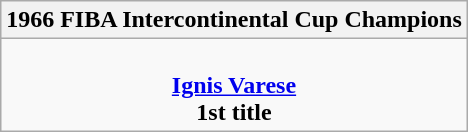<table class=wikitable style="text-align:center; margin:auto">
<tr>
<th>1966 FIBA Intercontinental Cup Champions</th>
</tr>
<tr>
<td><br><strong><a href='#'>Ignis Varese</a></strong><br><strong>1st title</strong></td>
</tr>
</table>
